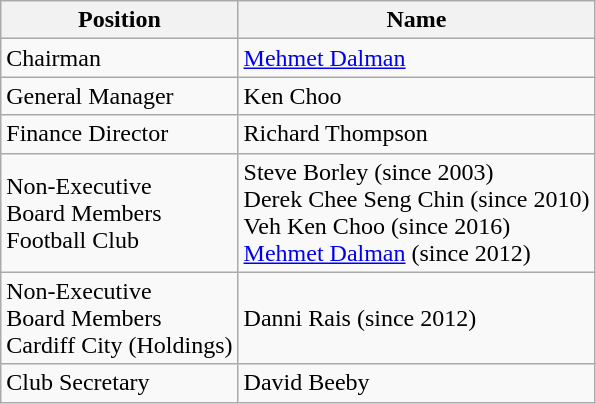<table class="wikitable" style="text-align: left">
<tr>
<th>Position</th>
<th>Name</th>
</tr>
<tr>
<td>Chairman</td>
<td> <a href='#'>Mehmet Dalman</a></td>
</tr>
<tr>
<td>General Manager</td>
<td> Ken Choo</td>
</tr>
<tr>
<td>Finance Director</td>
<td> Richard Thompson</td>
</tr>
<tr>
<td>Non-Executive<br>Board Members<br>Football Club</td>
<td> Steve Borley (since 2003)<br> Derek Chee Seng Chin (since 2010)<br> Veh Ken Choo (since 2016)<br> <a href='#'>Mehmet Dalman</a> (since 2012)<br></td>
</tr>
<tr>
<td>Non-Executive<br>Board Members<br>Cardiff City (Holdings)</td>
<td> Danni Rais (since 2012)</td>
</tr>
<tr>
<td>Club Secretary</td>
<td> David Beeby</td>
</tr>
</table>
